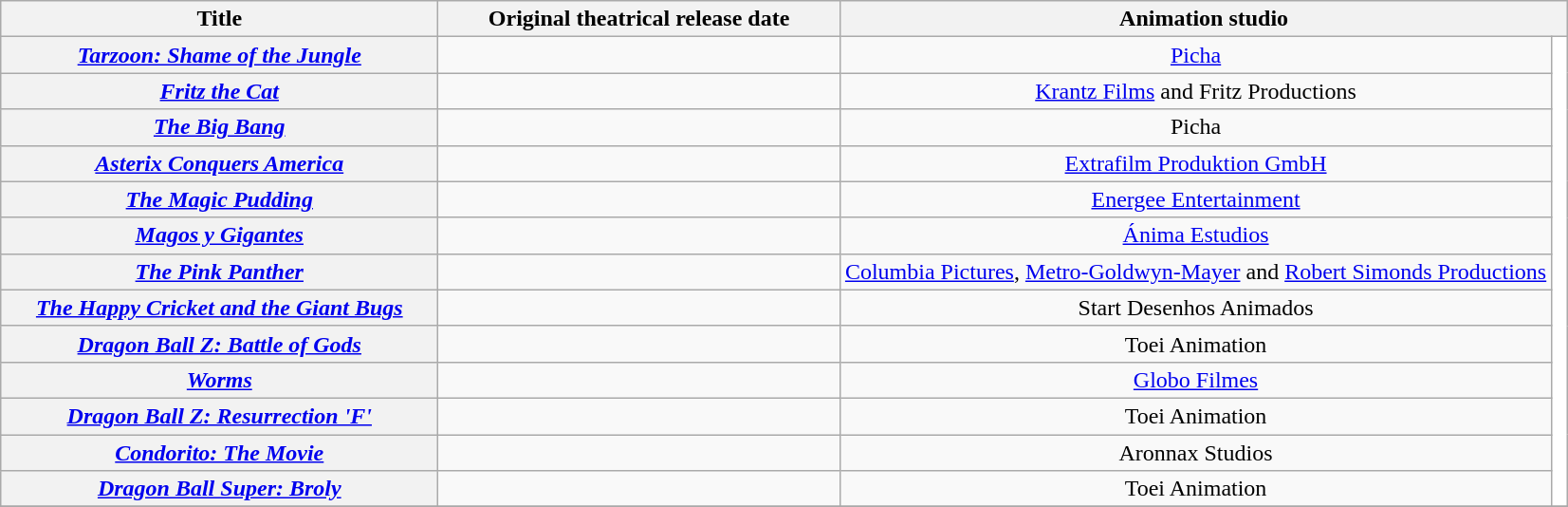<table class="wikitable sortable plainrowheaders">
<tr style="color:black">
<th scope="col" style="width:300px;">Title</th>
<th scope="col" style="width:275px;">Original theatrical release date </th>
<th colspan="2" scope="col" style="padding:0 8px; width:225px;">Animation studio</th>
</tr>
<tr>
<th scope="row"><em><a href='#'>Tarzoon: Shame of the Jungle</a></em></th>
<td>  </td>
<td style="text-align:center;"><a href='#'>Picha</a></td>
<td colspan="2" rowspan="13" style="background: white; "> </td>
</tr>
<tr>
<th scope="row"><em><a href='#'>Fritz the Cat</a></em></th>
<td>  </td>
<td style="text-align:center;"><a href='#'>Krantz Films</a> and Fritz Productions</td>
</tr>
<tr>
<th scope="row"><em><a href='#'>The Big Bang</a></em></th>
<td>  </td>
<td style="text-align:center;">Picha</td>
</tr>
<tr>
<th scope="row"><em><a href='#'>Asterix Conquers America</a></em></th>
<td> </td>
<td style="text-align:center;"><a href='#'>Extrafilm Produktion GmbH</a></td>
</tr>
<tr>
<th scope="row"><em><a href='#'>The Magic Pudding</a></em></th>
<td>  </td>
<td style="text-align:center;"><a href='#'>Energee Entertainment</a></td>
</tr>
<tr>
<th scope="row"><em><a href='#'>Magos y Gigantes</a></em></th>
<td> </td>
<td style="text-align:center;"><a href='#'>Ánima Estudios</a></td>
</tr>
<tr>
<th scope="row"><em><a href='#'>The Pink Panther</a></em></th>
<td> </td>
<td style="text-align:center;"><a href='#'>Columbia Pictures</a>, <a href='#'>Metro-Goldwyn-Mayer</a> and <a href='#'>Robert Simonds Productions</a></td>
</tr>
<tr>
<th scope="row"><em><a href='#'>The Happy Cricket and the Giant Bugs</a></em></th>
<td> </td>
<td style="text-align:center;">Start Desenhos Animados</td>
</tr>
<tr>
<th scope="row"><em><a href='#'>Dragon Ball Z: Battle of Gods</a></em></th>
<td> </td>
<td style="text-align:center;">Toei Animation</td>
</tr>
<tr>
<th scope="row"><em><a href='#'>Worms</a></em></th>
<td>  </td>
<td style="text-align:center;"><a href='#'>Globo Filmes</a></td>
</tr>
<tr>
<th scope="row"><em><a href='#'>Dragon Ball Z: Resurrection 'F'</a></em></th>
<td> </td>
<td style="text-align:center;">Toei Animation</td>
</tr>
<tr>
<th scope="row"><em><a href='#'>Condorito: The Movie</a></em></th>
<td> </td>
<td style="text-align:center;">Aronnax Studios</td>
</tr>
<tr>
<th scope="row"><em><a href='#'>Dragon Ball Super: Broly</a></em></th>
<td> </td>
<td style="text-align:center;">Toei Animation</td>
</tr>
<tr>
</tr>
</table>
